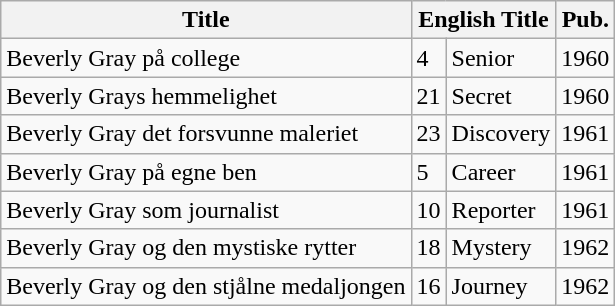<table class="wikitable">
<tr>
<th>Title</th>
<th colspan="2">English Title</th>
<th>Pub.</th>
</tr>
<tr>
<td>Beverly Gray på college</td>
<td>4</td>
<td>Senior</td>
<td>1960</td>
</tr>
<tr>
<td>Beverly Grays hemmelighet</td>
<td>21</td>
<td>Secret</td>
<td>1960</td>
</tr>
<tr>
<td>Beverly Gray det forsvunne maleriet</td>
<td>23</td>
<td>Discovery</td>
<td>1961</td>
</tr>
<tr>
<td>Beverly Gray på egne ben</td>
<td>5</td>
<td>Career</td>
<td>1961</td>
</tr>
<tr>
<td>Beverly Gray som journalist</td>
<td>10</td>
<td>Reporter</td>
<td>1961</td>
</tr>
<tr>
<td>Beverly Gray og den mystiske rytter</td>
<td>18</td>
<td>Mystery</td>
<td>1962</td>
</tr>
<tr>
<td>Beverly Gray og den stjålne medaljongen</td>
<td>16</td>
<td>Journey</td>
<td>1962</td>
</tr>
</table>
